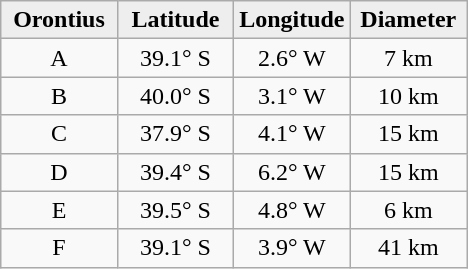<table class="wikitable">
<tr>
<th width="25%" style="background:#eeeeee;">Orontius</th>
<th width="25%" style="background:#eeeeee;">Latitude</th>
<th width="25%" style="background:#eeeeee;">Longitude</th>
<th width="25%" style="background:#eeeeee;">Diameter</th>
</tr>
<tr>
<td align="center">A</td>
<td align="center">39.1° S</td>
<td align="center">2.6° W</td>
<td align="center">7 km</td>
</tr>
<tr>
<td align="center">B</td>
<td align="center">40.0° S</td>
<td align="center">3.1° W</td>
<td align="center">10 km</td>
</tr>
<tr>
<td align="center">C</td>
<td align="center">37.9° S</td>
<td align="center">4.1° W</td>
<td align="center">15 km</td>
</tr>
<tr>
<td align="center">D</td>
<td align="center">39.4° S</td>
<td align="center">6.2° W</td>
<td align="center">15 km</td>
</tr>
<tr>
<td align="center">E</td>
<td align="center">39.5° S</td>
<td align="center">4.8° W</td>
<td align="center">6 km</td>
</tr>
<tr>
<td align="center">F</td>
<td align="center">39.1° S</td>
<td align="center">3.9° W</td>
<td align="center">41 km</td>
</tr>
</table>
